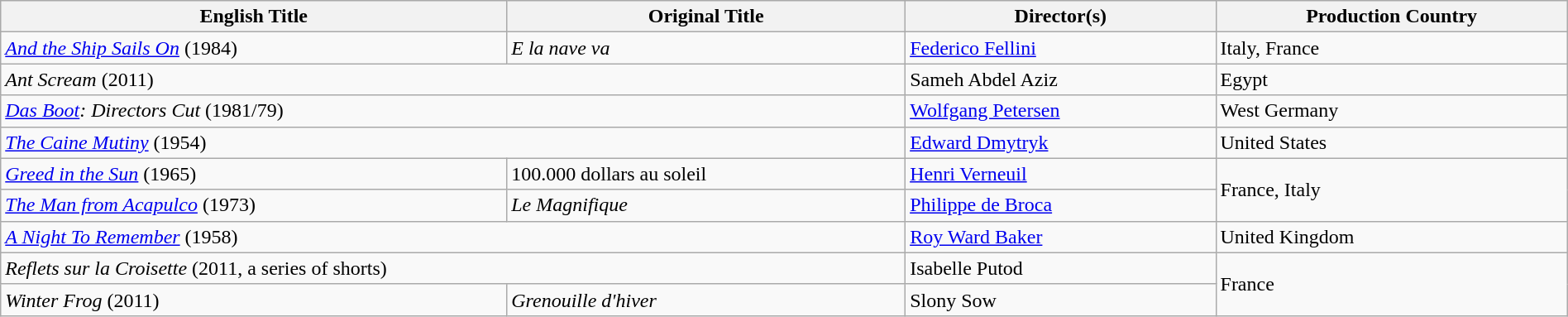<table class="wikitable" style="width:100%" cellpadding="5">
<tr>
<th scope="col">English Title</th>
<th scope="col">Original Title</th>
<th scope="col">Director(s)</th>
<th scope="col">Production Country</th>
</tr>
<tr>
<td><em><a href='#'>And the Ship Sails On</a></em> (1984)</td>
<td><em>E la nave va</em></td>
<td data-sort-value="Fellini"><a href='#'>Federico Fellini</a></td>
<td>Italy, France</td>
</tr>
<tr>
<td colspan=2><em>Ant Scream</em> (2011)</td>
<td data-sort-value="Aziz">Sameh Abdel Aziz</td>
<td>Egypt</td>
</tr>
<tr>
<td colspan=2 data-sort-value="Boot"><em><a href='#'>Das Boot</a>: Directors Cut</em> (1981/79)</td>
<td data-sort-value="Petersen"><a href='#'>Wolfgang Petersen</a></td>
<td>West Germany</td>
</tr>
<tr>
<td colspan=2 data-sort-value="Caine"><em><a href='#'>The Caine Mutiny</a></em> (1954)</td>
<td data-sort-value="Dmytryk"><a href='#'>Edward Dmytryk</a></td>
<td>United States</td>
</tr>
<tr>
<td><em><a href='#'>Greed in the Sun</a></em> (1965)</td>
<td>100.000 dollars au soleil</td>
<td data-sort-value="Verneuil"><a href='#'>Henri Verneuil</a></td>
<td rowspan="2">France, Italy</td>
</tr>
<tr>
<td data-sort-value="Man"><em><a href='#'>The Man from Acapulco</a></em> (1973)</td>
<td><em>Le Magnifique</em></td>
<td data-sort-value="Broca"><a href='#'>Philippe de Broca</a></td>
</tr>
<tr>
<td colspan=2 data-sort-value="Night"><em><a href='#'>A Night To Remember</a></em> (1958)</td>
<td data-sort-value="Baker"><a href='#'>Roy Ward Baker</a></td>
<td>United Kingdom</td>
</tr>
<tr>
<td colspan=2><em>Reflets sur la Croisette</em> (2011, a series of shorts)</td>
<td data-sort-value="Putod">Isabelle Putod</td>
<td rowspan="2">France</td>
</tr>
<tr>
<td><em>Winter Frog</em> (2011)</td>
<td><em>Grenouille d'hiver</em></td>
<td data-sort-value="Sow">Slony Sow</td>
</tr>
</table>
